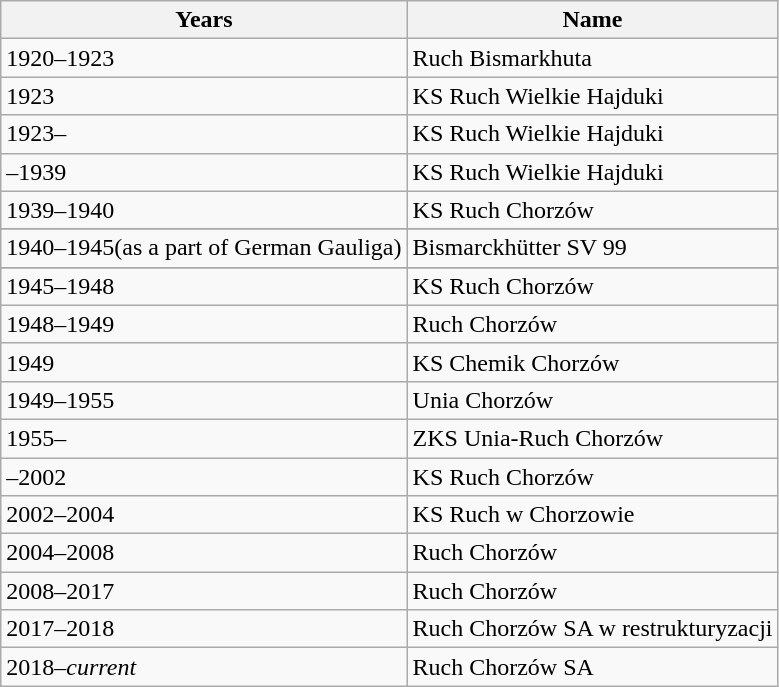<table class="wikitable">
<tr>
<th>Years</th>
<th>Name</th>
</tr>
<tr>
<td>1920–1923</td>
<td> Ruch Bismarkhuta</td>
</tr>
<tr>
<td>1923</td>
<td>KS Ruch Wielkie Hajduki</td>
</tr>
<tr>
<td>1923–</td>
<td>KS Ruch  Wielkie Hajduki</td>
</tr>
<tr>
<td>–1939</td>
<td>KS Ruch Wielkie Hajduki</td>
</tr>
<tr>
<td>1939–1940</td>
<td>KS Ruch Chorzów</td>
</tr>
<tr>
</tr>
<tr>
<td>1940–1945(as a part of German Gauliga)</td>
<td>Bismarckhütter SV 99</td>
</tr>
<tr>
</tr>
<tr>
<td>1945–1948</td>
<td>KS Ruch Chorzów</td>
</tr>
<tr>
<td>1948–1949</td>
<td> Ruch Chorzów</td>
</tr>
<tr>
<td>1949</td>
<td>KS Chemik Chorzów</td>
</tr>
<tr>
<td>1949–1955</td>
<td> Unia Chorzów</td>
</tr>
<tr>
<td>1955–</td>
<td>ZKS Unia-Ruch Chorzów</td>
</tr>
<tr>
<td>–2002</td>
<td>KS Ruch Chorzów</td>
</tr>
<tr>
<td>2002–2004</td>
<td>KS Ruch w Chorzowie</td>
</tr>
<tr>
<td>2004–2008</td>
<td>Ruch Chorzów </td>
</tr>
<tr>
<td>2008–2017</td>
<td>Ruch Chorzów </td>
</tr>
<tr>
<td>2017–2018</td>
<td>Ruch Chorzów SA w restrukturyzacji</td>
</tr>
<tr>
<td>2018–<em>current</em></td>
<td>Ruch Chorzów SA</td>
</tr>
</table>
